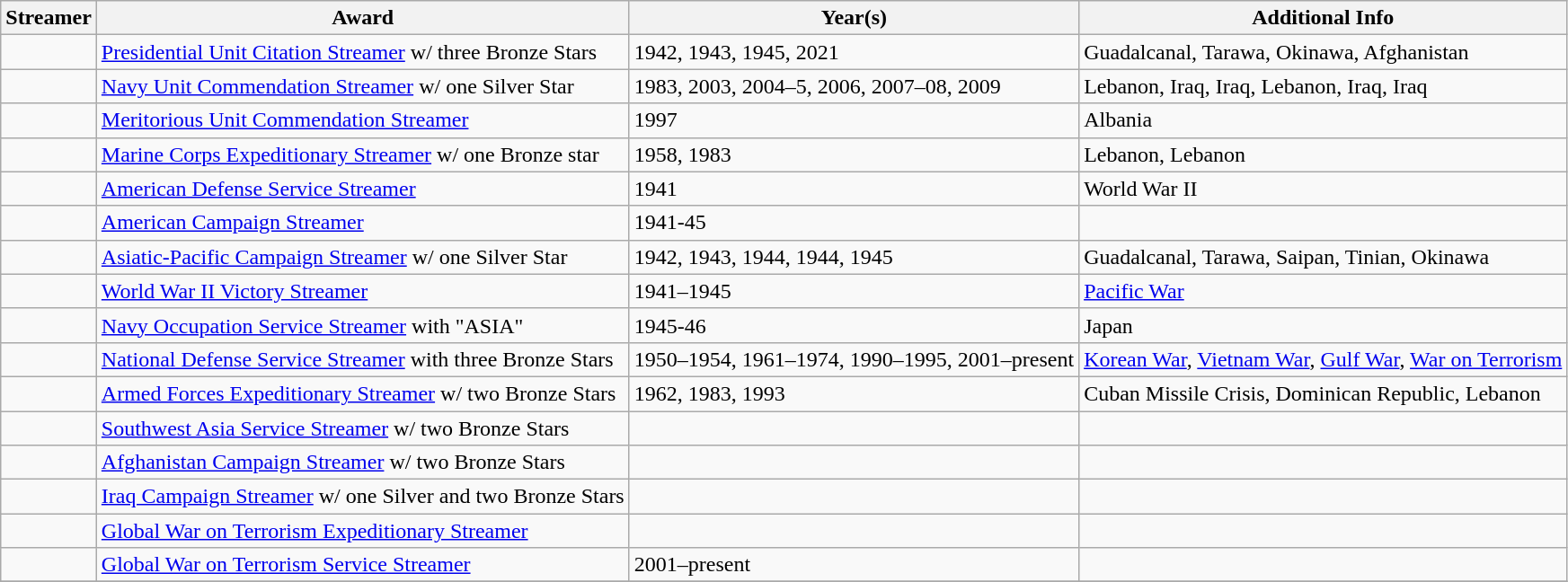<table class=wikitable>
<tr>
<th>Streamer</th>
<th>Award</th>
<th>Year(s)</th>
<th>Additional Info</th>
</tr>
<tr>
<td></td>
<td><a href='#'>Presidential Unit Citation Streamer</a> w/ three Bronze Stars</td>
<td>1942, 1943, 1945, 2021</td>
<td>Guadalcanal, Tarawa, Okinawa, Afghanistan</td>
</tr>
<tr>
<td></td>
<td><a href='#'>Navy Unit Commendation Streamer</a> w/ one Silver Star</td>
<td>1983, 2003, 2004–5, 2006, 2007–08, 2009</td>
<td>Lebanon, Iraq, Iraq, Lebanon, Iraq, Iraq</td>
</tr>
<tr>
<td></td>
<td><a href='#'>Meritorious Unit Commendation Streamer</a></td>
<td>1997</td>
<td>Albania</td>
</tr>
<tr>
<td></td>
<td><a href='#'>Marine Corps Expeditionary Streamer</a> w/ one Bronze star</td>
<td>1958, 1983</td>
<td>Lebanon, Lebanon</td>
</tr>
<tr>
<td></td>
<td><a href='#'>American Defense Service Streamer</a></td>
<td>1941</td>
<td>World War II</td>
</tr>
<tr>
<td></td>
<td><a href='#'>American Campaign Streamer</a></td>
<td>1941-45</td>
<td><br></td>
</tr>
<tr>
<td></td>
<td><a href='#'>Asiatic-Pacific Campaign Streamer</a> w/ one Silver Star</td>
<td>1942, 1943, 1944, 1944, 1945</td>
<td>Guadalcanal, Tarawa, Saipan, Tinian, Okinawa</td>
</tr>
<tr>
<td></td>
<td><a href='#'>World War II Victory Streamer</a></td>
<td>1941–1945</td>
<td><a href='#'>Pacific War</a></td>
</tr>
<tr>
<td></td>
<td><a href='#'>Navy Occupation Service Streamer</a> with "ASIA"</td>
<td>1945-46</td>
<td>Japan</td>
</tr>
<tr>
<td></td>
<td><a href='#'>National Defense Service Streamer</a> with three Bronze Stars</td>
<td>1950–1954, 1961–1974, 1990–1995, 2001–present</td>
<td><a href='#'>Korean War</a>, <a href='#'>Vietnam War</a>, <a href='#'>Gulf War</a>, <a href='#'>War on Terrorism</a></td>
</tr>
<tr>
<td></td>
<td><a href='#'>Armed Forces Expeditionary Streamer</a> w/ two Bronze Stars</td>
<td>1962, 1983, 1993</td>
<td>Cuban Missile Crisis, Dominican Republic, Lebanon</td>
</tr>
<tr>
<td></td>
<td><a href='#'>Southwest Asia Service Streamer</a> w/ two Bronze Stars</td>
<td><br></td>
<td><br></td>
</tr>
<tr>
<td></td>
<td><a href='#'>Afghanistan Campaign Streamer</a> w/ two Bronze Stars</td>
<td><br></td>
<td><br></td>
</tr>
<tr>
<td></td>
<td><a href='#'>Iraq Campaign Streamer</a> w/ one Silver and two Bronze Stars</td>
<td><br></td>
<td><br></td>
</tr>
<tr>
<td></td>
<td><a href='#'>Global War on Terrorism Expeditionary Streamer</a></td>
<td><br></td>
<td><br></td>
</tr>
<tr>
<td></td>
<td><a href='#'>Global War on Terrorism Service Streamer</a></td>
<td>2001–present</td>
<td><br></td>
</tr>
<tr>
</tr>
</table>
